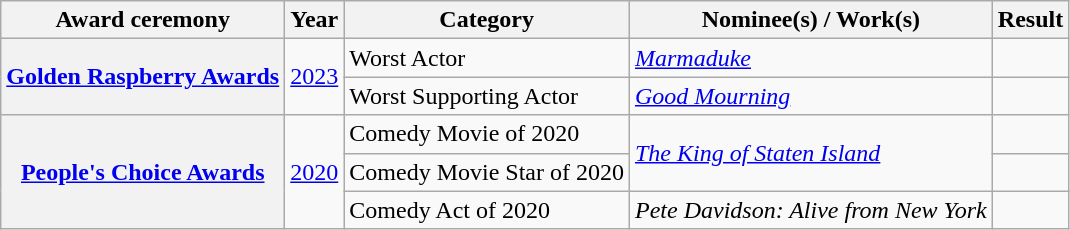<table class="wikitable sortable plainrowheaders">
<tr>
<th scope="col">Award ceremony</th>
<th scope="col">Year</th>
<th scope="col">Category</th>
<th scope="col">Nominee(s) / Work(s)</th>
<th scope="col">Result</th>
</tr>
<tr>
<th scope="row" rowspan="2"><a href='#'>Golden Raspberry Awards</a></th>
<td rowspan="2"><a href='#'>2023</a></td>
<td>Worst Actor</td>
<td><em><a href='#'>Marmaduke</a></em></td>
<td></td>
</tr>
<tr>
<td>Worst Supporting Actor</td>
<td><em><a href='#'>Good Mourning</a></em></td>
<td></td>
</tr>
<tr>
<th scope="row" rowspan="3"><a href='#'>People's Choice Awards</a></th>
<td rowspan="3"><a href='#'>2020</a></td>
<td>Comedy Movie of 2020</td>
<td rowspan="2"><em><a href='#'>The King of Staten Island</a></em></td>
<td></td>
</tr>
<tr>
<td>Comedy Movie Star of 2020</td>
<td></td>
</tr>
<tr>
<td>Comedy Act of 2020</td>
<td><em>Pete Davidson: Alive from New York</em></td>
<td></td>
</tr>
</table>
